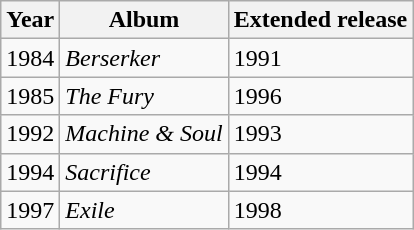<table class="wikitable">
<tr>
<th>Year</th>
<th>Album</th>
<th>Extended release</th>
</tr>
<tr>
<td>1984</td>
<td><em>Berserker</em></td>
<td>1991</td>
</tr>
<tr>
<td>1985</td>
<td><em>The Fury</em></td>
<td>1996</td>
</tr>
<tr>
<td>1992</td>
<td><em>Machine & Soul</em></td>
<td>1993</td>
</tr>
<tr>
<td>1994</td>
<td><em>Sacrifice</em></td>
<td>1994</td>
</tr>
<tr>
<td>1997</td>
<td><em>Exile</em></td>
<td>1998</td>
</tr>
</table>
